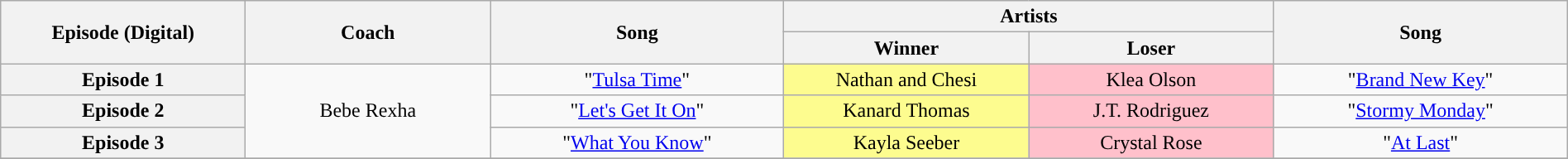<table class="wikitable" style="text-align: center; width:100%;">
<tr>
<th rowspan="2" style="width:15%;">Episode (Digital)</th>
<th rowspan="2" style="width:15%;">Coach</th>
<th rowspan="2" style="width:18%;">Song</th>
<th colspan="2" style="width:30%;">Artists</th>
<th rowspan="2" style="width:18%;">Song</th>
</tr>
<tr>
<th style="width:15%;">Winner</th>
<th style="width:15%;">Loser</th>
</tr>
<tr>
<th>Episode 1<br><small></small></th>
<td rowspan="3">Bebe Rexha</td>
<td>"<a href='#'>Tulsa Time</a>"</td>
<td style="background:#fdfc8f;">Nathan and Chesi</td>
<td style="background:pink;">Klea Olson</td>
<td>"<a href='#'>Brand New Key</a>"</td>
</tr>
<tr>
<th>Episode 2<br><small></small></th>
<td>"<a href='#'>Let's Get It On</a>"</td>
<td style="background:#fdfc8f;">Kanard Thomas</td>
<td style="background:pink;">J.T. Rodriguez</td>
<td>"<a href='#'>Stormy Monday</a>"</td>
</tr>
<tr>
<th>Episode 3<br><small></small></th>
<td>"<a href='#'>What You Know</a>"</td>
<td style="background:#fdfc8f;">Kayla Seeber</td>
<td style="background:pink;">Crystal Rose</td>
<td>"<a href='#'>At Last</a>"</td>
</tr>
<tr>
</tr>
</table>
